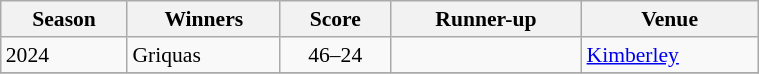<table class="wikitable" style="text-align:left; font-size:90%; width:40%">
<tr>
<th>Season</th>
<th>Winners</th>
<th>Score</th>
<th>Runner-up</th>
<th>Venue</th>
</tr>
<tr>
<td>2024</td>
<td>Griquas</td>
<td align=center>46–24</td>
<td></td>
<td><a href='#'>Kimberley</a></td>
</tr>
<tr>
</tr>
</table>
